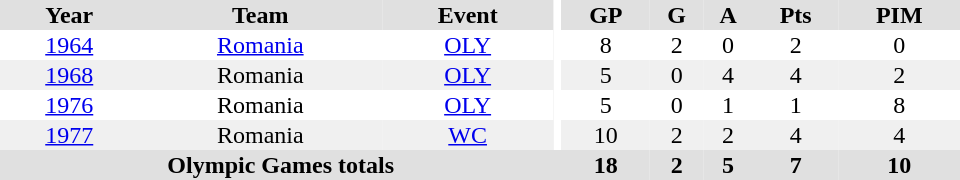<table border="0" cellpadding="1" cellspacing="0" ID="Table3" style="text-align:center; width:40em">
<tr bgcolor="#e0e0e0">
<th>Year</th>
<th>Team</th>
<th>Event</th>
<th rowspan="102" bgcolor="#ffffff"></th>
<th>GP</th>
<th>G</th>
<th>A</th>
<th>Pts</th>
<th>PIM</th>
</tr>
<tr>
<td><a href='#'>1964</a></td>
<td><a href='#'>Romania</a></td>
<td><a href='#'>OLY</a></td>
<td>8</td>
<td>2</td>
<td>0</td>
<td>2</td>
<td>0</td>
</tr>
<tr bgcolor="#f0f0f0">
<td><a href='#'>1968</a></td>
<td>Romania</td>
<td><a href='#'>OLY</a></td>
<td>5</td>
<td>0</td>
<td>4</td>
<td>4</td>
<td>2</td>
</tr>
<tr>
<td><a href='#'>1976</a></td>
<td>Romania</td>
<td><a href='#'>OLY</a></td>
<td>5</td>
<td>0</td>
<td>1</td>
<td>1</td>
<td>8</td>
</tr>
<tr bgcolor="#f0f0f0">
<td><a href='#'>1977</a></td>
<td>Romania</td>
<td><a href='#'>WC</a></td>
<td>10</td>
<td>2</td>
<td>2</td>
<td>4</td>
<td>4</td>
</tr>
<tr bgcolor="#e0e0e0">
<th colspan="4">Olympic Games totals</th>
<th>18</th>
<th>2</th>
<th>5</th>
<th>7</th>
<th>10</th>
</tr>
</table>
